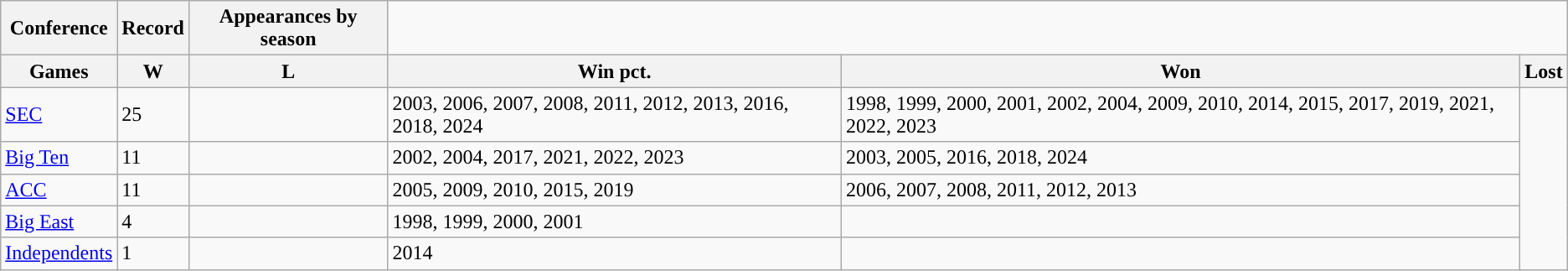<table class="wikitable sortable">
<tr>
<th>Conference</th>
<th>Record</th>
<th>Appearances by season</th>
</tr>
<tr>
<th>Games</th>
<th>W</th>
<th>L</th>
<th>Win pct.</th>
<th>Won</th>
<th>Lost</th>
</tr>
<tr>
<td><a href='#'>SEC</a></td>
<td>25</td>
<td></td>
<td>2003, 2006, 2007, 2008, 2011, 2012, 2013, 2016, 2018, 2024</td>
<td>1998, 1999, 2000, 2001, 2002, 2004, 2009, 2010, 2014, 2015, 2017, 2019, 2021, 2022, 2023</td>
</tr>
<tr>
<td><a href='#'>Big Ten</a></td>
<td>11</td>
<td></td>
<td>2002, 2004, 2017, 2021, 2022, 2023</td>
<td>2003, 2005, 2016, 2018, 2024</td>
</tr>
<tr>
<td><a href='#'>ACC</a></td>
<td>11</td>
<td></td>
<td>2005, 2009, 2010, 2015, 2019</td>
<td>2006, 2007, 2008, 2011, 2012, 2013</td>
</tr>
<tr>
<td><a href='#'>Big East</a></td>
<td>4</td>
<td></td>
<td>1998, 1999, 2000, 2001</td>
<td></td>
</tr>
<tr>
<td><a href='#'>Independents</a></td>
<td>1</td>
<td></td>
<td>2014</td>
<td></td>
</tr>
</table>
